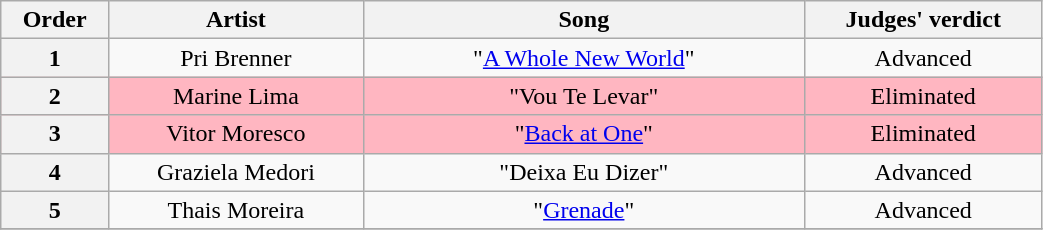<table class="wikitable" style="text-align:center; width:55%;">
<tr>
<th scope="col" width="05%">Order</th>
<th scope="col" width="15%">Artist</th>
<th scope="col" width="26%">Song</th>
<th scope="col" width="14%">Judges' verdict</th>
</tr>
<tr>
<th>1</th>
<td>Pri Brenner</td>
<td>"<a href='#'>A Whole New World</a>"</td>
<td>Advanced</td>
</tr>
<tr bgcolor=FFB6C1>
<th>2</th>
<td>Marine Lima</td>
<td>"Vou Te Levar"</td>
<td>Eliminated</td>
</tr>
<tr bgcolor=FFB6C1>
<th>3</th>
<td>Vitor Moresco</td>
<td>"<a href='#'>Back at One</a>"</td>
<td>Eliminated</td>
</tr>
<tr>
<th>4</th>
<td>Graziela Medori</td>
<td>"Deixa Eu Dizer"</td>
<td>Advanced</td>
</tr>
<tr>
<th>5</th>
<td>Thais Moreira</td>
<td>"<a href='#'>Grenade</a>"</td>
<td>Advanced</td>
</tr>
<tr>
</tr>
</table>
